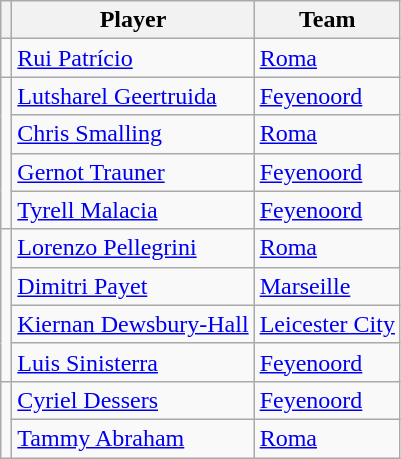<table class="wikitable" style="text-align:center">
<tr>
<th></th>
<th>Player</th>
<th>Team</th>
</tr>
<tr>
<td></td>
<td align=left> <a href='#'>Rui Patrício</a></td>
<td align=left> <a href='#'>Roma</a></td>
</tr>
<tr>
<td rowspan=4></td>
<td align=left> <a href='#'>Lutsharel Geertruida</a></td>
<td align=left> <a href='#'>Feyenoord</a></td>
</tr>
<tr>
<td align=left> <a href='#'>Chris Smalling</a></td>
<td align=left> <a href='#'>Roma</a></td>
</tr>
<tr>
<td align=left> <a href='#'>Gernot Trauner</a></td>
<td align=left> <a href='#'>Feyenoord</a></td>
</tr>
<tr>
<td align=left> <a href='#'>Tyrell Malacia</a></td>
<td align=left> <a href='#'>Feyenoord</a></td>
</tr>
<tr>
<td rowspan=4></td>
<td align=left> <a href='#'>Lorenzo Pellegrini</a></td>
<td align=left> <a href='#'>Roma</a></td>
</tr>
<tr>
<td align=left> <a href='#'>Dimitri Payet</a></td>
<td align=left> <a href='#'>Marseille</a></td>
</tr>
<tr>
<td align=left> <a href='#'>Kiernan Dewsbury-Hall</a></td>
<td align=left> <a href='#'>Leicester City</a></td>
</tr>
<tr>
<td align=left> <a href='#'>Luis Sinisterra</a></td>
<td align=left> <a href='#'>Feyenoord</a></td>
</tr>
<tr>
<td rowspan=2></td>
<td align=left> <a href='#'>Cyriel Dessers</a></td>
<td align=left> <a href='#'>Feyenoord</a></td>
</tr>
<tr>
<td align=left> <a href='#'>Tammy Abraham</a></td>
<td align=left> <a href='#'>Roma</a></td>
</tr>
</table>
